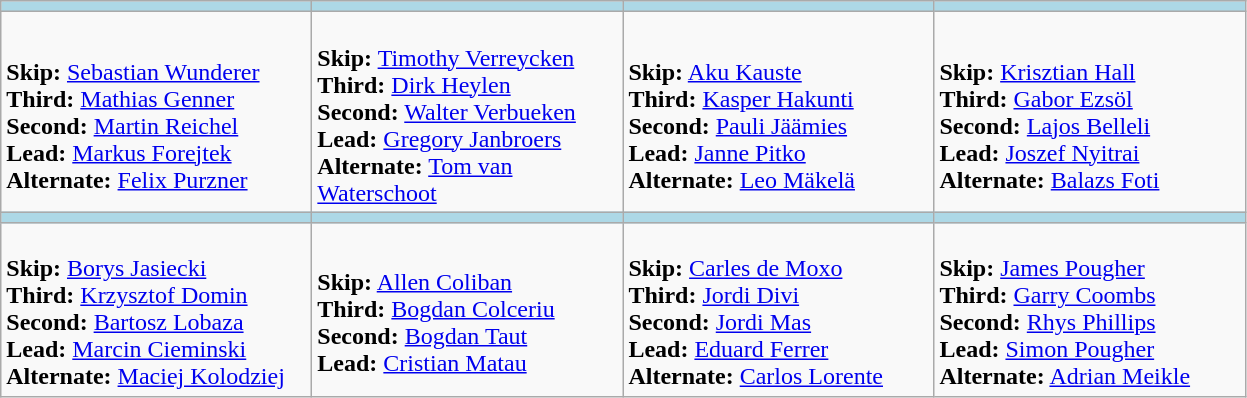<table class="wikitable">
<tr>
<th style="background: #ADD8E6;" width=200></th>
<th style="background: #ADD8E6;" width=200></th>
<th style="background: #ADD8E6;" width=200></th>
<th style="background: #ADD8E6;" width=200></th>
</tr>
<tr>
<td><br><strong>Skip:</strong> <a href='#'>Sebastian Wunderer</a><br>
<strong>Third:</strong> <a href='#'>Mathias Genner</a><br>
<strong>Second:</strong> <a href='#'>Martin Reichel</a><br>
<strong>Lead:</strong> <a href='#'>Markus Forejtek</a><br>
<strong>Alternate:</strong> <a href='#'>Felix Purzner</a></td>
<td><br><strong>Skip:</strong> <a href='#'>Timothy Verreycken</a><br>
<strong>Third:</strong> <a href='#'>Dirk Heylen</a><br>
<strong>Second:</strong> <a href='#'>Walter Verbueken</a><br>
<strong>Lead:</strong> <a href='#'>Gregory Janbroers</a><br>
<strong>Alternate:</strong> <a href='#'>Tom van Waterschoot</a></td>
<td><br><strong>Skip:</strong> <a href='#'>Aku Kauste</a><br>
<strong>Third:</strong> <a href='#'>Kasper Hakunti</a><br>
<strong>Second:</strong> <a href='#'>Pauli Jäämies</a><br>
<strong>Lead:</strong> <a href='#'>Janne Pitko</a><br>
<strong>Alternate:</strong> <a href='#'>Leo Mäkelä</a></td>
<td><br><strong>Skip:</strong> <a href='#'>Krisztian Hall</a><br>
<strong>Third:</strong> <a href='#'>Gabor Ezsöl</a><br>
<strong>Second:</strong> <a href='#'>Lajos Belleli</a><br>
<strong>Lead:</strong> <a href='#'>Joszef Nyitrai</a><br>
<strong>Alternate:</strong> <a href='#'>Balazs Foti</a></td>
</tr>
<tr>
<th style="background: #ADD8E6;" width=200></th>
<th style="background: #ADD8E6;" width=200></th>
<th style="background: #ADD8E6;" width=200></th>
<th style="background: #ADD8E6;" width=200></th>
</tr>
<tr>
<td><br><strong>Skip:</strong> <a href='#'>Borys Jasiecki</a><br>
<strong>Third:</strong> <a href='#'>Krzysztof Domin</a><br>
<strong>Second:</strong> <a href='#'>Bartosz Lobaza</a><br>
<strong>Lead:</strong> <a href='#'>Marcin Cieminski</a><br>
<strong>Alternate:</strong> <a href='#'>Maciej Kolodziej</a></td>
<td><br><strong>Skip:</strong> <a href='#'>Allen Coliban</a><br>
<strong>Third:</strong> <a href='#'>Bogdan Colceriu</a><br>
<strong>Second:</strong> <a href='#'>Bogdan Taut</a><br>
<strong>Lead:</strong> <a href='#'>Cristian Matau</a></td>
<td><br><strong>Skip:</strong> <a href='#'>Carles de Moxo</a><br>
<strong>Third:</strong> <a href='#'>Jordi Divi</a><br>
<strong>Second:</strong> <a href='#'>Jordi Mas</a><br>
<strong>Lead:</strong> <a href='#'>Eduard Ferrer</a><br>
<strong>Alternate:</strong> <a href='#'>Carlos Lorente</a></td>
<td><br><strong>Skip:</strong> <a href='#'>James Pougher</a><br>
<strong>Third:</strong> <a href='#'>Garry Coombs</a><br>
<strong>Second:</strong> <a href='#'>Rhys Phillips</a><br>
<strong>Lead:</strong> <a href='#'>Simon Pougher</a><br>
<strong>Alternate:</strong> <a href='#'>Adrian Meikle</a></td>
</tr>
</table>
